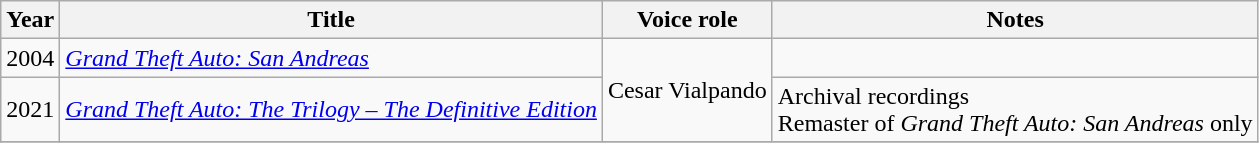<table class="wikitable sortable">
<tr>
<th>Year</th>
<th>Title</th>
<th>Voice role</th>
<th>Notes</th>
</tr>
<tr>
<td>2004</td>
<td><em><a href='#'>Grand Theft Auto: San Andreas</a></em></td>
<td rowspan="2">Cesar Vialpando</td>
<td></td>
</tr>
<tr>
<td>2021</td>
<td><em><a href='#'>Grand Theft Auto: The Trilogy – The Definitive Edition</a></em></td>
<td>Archival recordings<br>Remaster of <em>Grand Theft Auto: San Andreas</em> only</td>
</tr>
<tr>
</tr>
</table>
